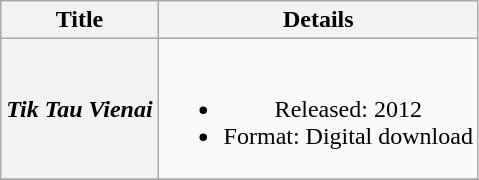<table class="wikitable plainrowheaders" style="text-align:center;">
<tr>
<th scope="col">Title</th>
<th scope="col">Details</th>
</tr>
<tr>
<th scope="row"><em>Tik Tau Vienai</em></th>
<td><br><ul><li>Released: 2012</li><li>Format: Digital download</li></ul></td>
</tr>
<tr>
</tr>
</table>
